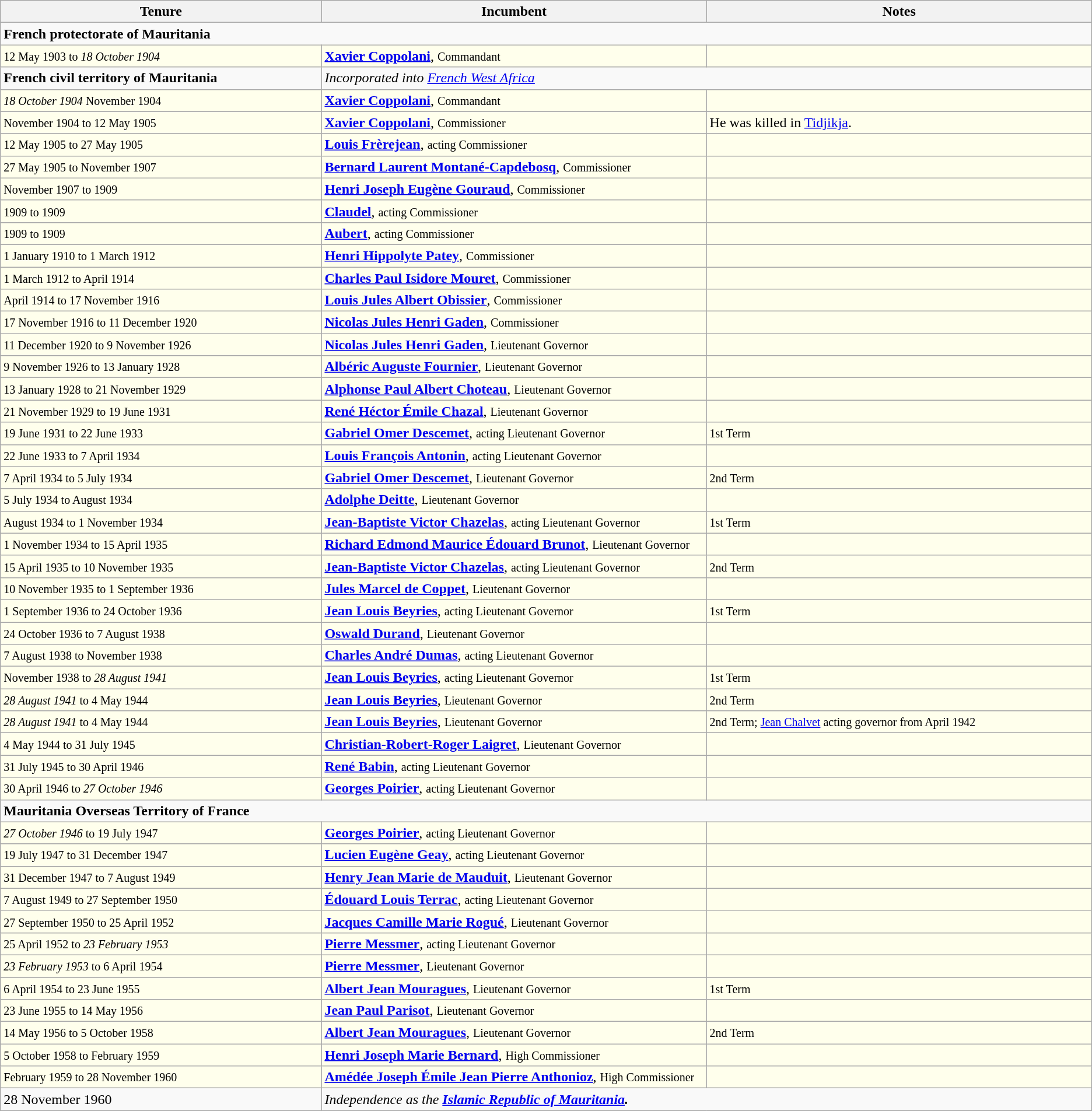<table class="wikitable">
<tr>
<th width="25%" align=left>Tenure</th>
<th width="30%" align=left>Incumbent</th>
<th width="30%" align=left>Notes</th>
</tr>
<tr valign=top>
<td colspan="3"><strong>French protectorate of Mauritania</strong></td>
</tr>
<tr valign=top bgcolor="#ffffec">
<td><small>12 May 1903 to <em>18 October 1904</em></small></td>
<td><strong><a href='#'>Xavier Coppolani</a></strong>, <small>Commandant</small></td>
<td></td>
</tr>
<tr valign=top>
<td><strong>French civil territory of Mauritania</strong></td>
<td colspan="2"><em>Incorporated into <a href='#'>French West Africa</a></em></td>
</tr>
<tr valign=top bgcolor="#ffffec">
<td><small><em>18 October 1904</em> November 1904</small></td>
<td><strong><a href='#'>Xavier Coppolani</a></strong>, <small>Commandant</small></td>
<td></td>
</tr>
<tr valign=top bgcolor="#ffffec">
<td><small>November 1904 to 12 May 1905</small></td>
<td><strong><a href='#'>Xavier Coppolani</a></strong>, <small>Commissioner</small></td>
<td>He was killed in <a href='#'>Tidjikja</a>.</td>
</tr>
<tr valign=top bgcolor="#ffffec">
<td><small>12 May 1905 to 27 May 1905</small></td>
<td><strong><a href='#'>Louis Frèrejean</a></strong>, <small>acting Commissioner</small></td>
<td></td>
</tr>
<tr valign=top bgcolor="#ffffec">
<td><small>27 May 1905 to November 1907</small></td>
<td><strong><a href='#'>Bernard Laurent Montané-Capdebosq</a></strong>, <small>Commissioner</small></td>
<td></td>
</tr>
<tr valign=top bgcolor="#ffffec">
<td><small>November 1907 to 1909</small></td>
<td><strong><a href='#'>Henri Joseph Eugène Gouraud</a></strong>, <small>Commissioner</small></td>
<td></td>
</tr>
<tr valign=top bgcolor="#ffffec">
<td><small>1909 to 1909</small></td>
<td><strong><a href='#'>Claudel</a></strong>, <small>acting Commissioner</small></td>
<td></td>
</tr>
<tr valign=top bgcolor="#ffffec">
<td><small>1909 to 1909</small></td>
<td><strong><a href='#'>Aubert</a></strong>, <small>acting Commissioner</small></td>
<td></td>
</tr>
<tr valign=top bgcolor="#ffffec">
<td><small>1 January 1910 to 1 March 1912</small></td>
<td><strong><a href='#'>Henri Hippolyte Patey</a></strong>, <small>Commissioner</small></td>
<td></td>
</tr>
<tr valign=top bgcolor="#ffffec">
<td><small>1 March 1912 to April 1914</small></td>
<td><strong><a href='#'>Charles Paul Isidore Mouret</a></strong>, <small>Commissioner</small></td>
<td></td>
</tr>
<tr valign=top bgcolor="#ffffec">
<td><small>April 1914 to 17 November 1916</small></td>
<td><strong><a href='#'>Louis Jules Albert Obissier</a></strong>, <small>Commissioner</small></td>
<td></td>
</tr>
<tr valign=top bgcolor="#ffffec">
<td><small>17 November 1916 to 11 December 1920</small></td>
<td><strong><a href='#'>Nicolas Jules Henri Gaden</a></strong>, <small>Commissioner</small></td>
<td></td>
</tr>
<tr valign=top bgcolor="#ffffec">
<td><small>11 December 1920 to 9 November 1926</small></td>
<td><strong><a href='#'>Nicolas Jules Henri Gaden</a></strong>, <small>Lieutenant Governor</small></td>
<td></td>
</tr>
<tr valign=top bgcolor="#ffffec">
<td><small>9 November 1926 to 13 January 1928</small></td>
<td><strong><a href='#'>Albéric Auguste Fournier</a></strong>, <small>Lieutenant Governor</small></td>
<td></td>
</tr>
<tr valign=top bgcolor="#ffffec">
<td><small>13 January 1928 to 21 November 1929</small></td>
<td><strong><a href='#'>Alphonse Paul Albert Choteau</a></strong>, <small>Lieutenant Governor</small></td>
<td></td>
</tr>
<tr valign=top bgcolor="#ffffec">
<td><small>21 November 1929 to 19 June 1931</small></td>
<td><strong><a href='#'>René Héctor Émile Chazal</a></strong>, <small>Lieutenant Governor</small></td>
<td></td>
</tr>
<tr valign=top bgcolor="#ffffec">
<td><small>19 June 1931 to 22 June 1933</small></td>
<td><strong><a href='#'>Gabriel Omer Descemet</a></strong>, <small>acting Lieutenant Governor</small></td>
<td><small>1st Term</small></td>
</tr>
<tr valign=top bgcolor="#ffffec">
<td><small>22 June 1933 to 7 April 1934</small></td>
<td><strong><a href='#'>Louis François Antonin</a></strong>, <small>acting Lieutenant Governor</small></td>
<td></td>
</tr>
<tr valign=top bgcolor="#ffffec">
<td><small>7 April 1934 to 5 July 1934</small></td>
<td><strong><a href='#'>Gabriel Omer Descemet</a></strong>, <small>Lieutenant Governor</small></td>
<td><small>2nd Term</small></td>
</tr>
<tr valign=top bgcolor="#ffffec">
<td><small>5 July 1934 to August 1934</small></td>
<td><strong><a href='#'>Adolphe Deitte</a></strong>, <small>Lieutenant Governor</small></td>
<td></td>
</tr>
<tr valign=top bgcolor="#ffffec">
<td><small>August 1934 to 1 November 1934</small></td>
<td><strong><a href='#'>Jean-Baptiste Victor Chazelas</a></strong>, <small>acting Lieutenant Governor </small></td>
<td><small>1st Term</small></td>
</tr>
<tr valign=top bgcolor="#ffffec">
<td><small>1 November 1934 to 15 April 1935</small></td>
<td><strong><a href='#'>Richard Edmond Maurice Édouard Brunot</a></strong>, <small>Lieutenant Governor</small></td>
<td></td>
</tr>
<tr valign=top bgcolor="#ffffec">
<td><small>15 April 1935 to 10 November 1935</small></td>
<td><strong><a href='#'>Jean-Baptiste Victor Chazelas</a></strong>, <small>acting Lieutenant Governor</small></td>
<td><small>2nd Term</small></td>
</tr>
<tr valign=top bgcolor="#ffffec">
<td><small>10 November 1935 to 1 September 1936</small></td>
<td><strong><a href='#'>Jules Marcel de Coppet</a></strong>, <small>Lieutenant Governor</small></td>
<td></td>
</tr>
<tr valign=top bgcolor="#ffffec">
<td><small>1 September 1936 to 24 October 1936</small></td>
<td><strong><a href='#'>Jean Louis Beyries</a></strong>, <small>acting Lieutenant Governor</small></td>
<td><small>1st Term</small></td>
</tr>
<tr valign=top bgcolor="#ffffec">
<td><small>24 October 1936 to 7 August 1938</small></td>
<td><strong><a href='#'>Oswald Durand</a></strong>, <small>Lieutenant Governor</small></td>
<td></td>
</tr>
<tr valign=top bgcolor="#ffffec">
<td><small>7 August 1938 to November 1938</small></td>
<td><strong><a href='#'>Charles André Dumas</a></strong>, <small>acting Lieutenant Governor</small></td>
<td></td>
</tr>
<tr valign=top bgcolor="#ffffec">
<td><small>November 1938 to <em>28 August 1941</em></small></td>
<td><strong><a href='#'>Jean Louis Beyries</a></strong>, <small>acting Lieutenant Governor</small></td>
<td><small>1st Term</small></td>
</tr>
<tr valign=top bgcolor="#ffffec">
<td><small><em>28 August 1941</em> to 4 May 1944</small></td>
<td><strong><a href='#'>Jean Louis Beyries</a></strong>, <small>Lieutenant Governor</small></td>
<td><small>2nd Term</small></td>
</tr>
<tr valign=top bgcolor="#ffffec">
<td><small><em>28 August 1941</em> to 4 May 1944</small></td>
<td><strong><a href='#'>Jean Louis Beyries</a></strong>, <small>Lieutenant Governor</small></td>
<td><small>2nd Term; <a href='#'>Jean Chalvet</a> acting governor from April 1942</small></td>
</tr>
<tr valign=top bgcolor="#ffffec">
<td><small>4 May 1944 to 31 July 1945</small></td>
<td><strong><a href='#'>Christian-Robert-Roger Laigret</a></strong>, <small>Lieutenant Governor</small></td>
<td></td>
</tr>
<tr valign=top bgcolor="#ffffec">
<td><small>31 July 1945 to 30 April 1946</small></td>
<td><strong><a href='#'>René Babin</a></strong>, <small>acting Lieutenant Governor</small></td>
<td></td>
</tr>
<tr valign=top bgcolor="#ffffec">
<td><small>30 April 1946 to <em>27 October 1946</em></small></td>
<td><strong><a href='#'>Georges Poirier</a></strong>, <small>acting Lieutenant Governor</small></td>
<td></td>
</tr>
<tr valign=top>
<td colspan="3"><strong>Mauritania Overseas Territory of France</strong></td>
</tr>
<tr valign=top bgcolor="#ffffec">
<td><small><em>27 October 1946</em> to  19 July 1947</small></td>
<td><strong><a href='#'>Georges Poirier</a></strong>, <small>acting Lieutenant Governor</small></td>
<td></td>
</tr>
<tr valign=top bgcolor="#ffffec">
<td><small>19 July 1947 to 31 December 1947</small></td>
<td><strong><a href='#'>Lucien Eugène Geay</a></strong>, <small>acting Lieutenant Governor</small></td>
<td></td>
</tr>
<tr valign=top bgcolor="#ffffec">
<td><small>31 December 1947 to 7 August 1949</small></td>
<td><strong><a href='#'>Henry Jean Marie de Mauduit</a></strong>, <small>Lieutenant Governor</small></td>
<td></td>
</tr>
<tr valign=top bgcolor="#ffffec">
<td><small>7 August 1949 to 27 September 1950</small></td>
<td><strong><a href='#'>Édouard Louis Terrac</a></strong>, <small>acting Lieutenant Governor</small></td>
<td></td>
</tr>
<tr valign=top bgcolor="#ffffec">
<td><small>27 September 1950 to 25 April 1952</small></td>
<td><strong><a href='#'>Jacques Camille Marie Rogué</a></strong>, <small>Lieutenant Governor</small></td>
<td></td>
</tr>
<tr valign=top bgcolor="#ffffec">
<td><small>25 April 1952 to <em>23 February 1953</em></small></td>
<td><strong><a href='#'>Pierre Messmer</a></strong>, <small>acting Lieutenant Governor</small></td>
<td></td>
</tr>
<tr valign=top bgcolor="#ffffec">
<td><small><em>23 February 1953</em> to 6 April 1954</small></td>
<td><strong><a href='#'>Pierre Messmer</a></strong>, <small>Lieutenant Governor</small></td>
<td></td>
</tr>
<tr valign=top bgcolor="#ffffec">
<td><small>6 April 1954 to 23 June 1955</small></td>
<td><strong><a href='#'>Albert Jean Mouragues</a></strong>, <small>Lieutenant Governor</small></td>
<td><small>1st Term</small></td>
</tr>
<tr valign=top bgcolor="#ffffec">
<td><small>23 June 1955 to 14 May 1956</small></td>
<td><strong><a href='#'>Jean Paul Parisot</a></strong>, <small>Lieutenant Governor</small></td>
<td></td>
</tr>
<tr valign=top bgcolor="#ffffec">
<td><small>14 May 1956 to 5 October 1958</small></td>
<td><strong><a href='#'>Albert Jean Mouragues</a></strong>, <small>Lieutenant Governor</small></td>
<td><small>2nd Term</small></td>
</tr>
<tr valign=top bgcolor="#ffffec">
<td><small>5 October 1958 to February 1959</small></td>
<td><strong><a href='#'>Henri Joseph Marie Bernard</a></strong>, <small>High Commissioner</small></td>
<td></td>
</tr>
<tr valign=top bgcolor="#ffffec">
<td><small>February 1959 to 28 November 1960</small></td>
<td><strong><a href='#'>Amédée Joseph Émile Jean Pierre Anthonioz</a></strong>, <small>High Commissioner</small></td>
<td></td>
</tr>
<tr valign=top>
<td>28 November 1960</td>
<td colspan="2"><em>Independence as the <strong><a href='#'>Islamic Republic of Mauritania</a>.<strong><em></td>
</tr>
</table>
